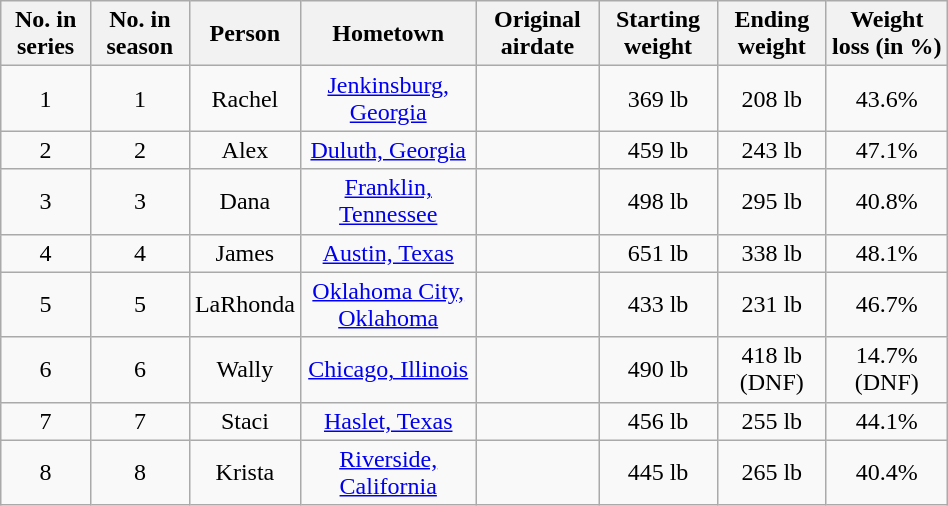<table class="wikitable" style="width: 50%; text-align: center">
<tr>
<th>No. in series</th>
<th>No. in season</th>
<th>Person</th>
<th>Hometown</th>
<th>Original airdate</th>
<th>Starting weight</th>
<th>Ending weight</th>
<th>Weight loss (in %)</th>
</tr>
<tr>
<td>1</td>
<td>1</td>
<td>Rachel</td>
<td><a href='#'>Jenkinsburg, Georgia</a></td>
<td></td>
<td>369 lb</td>
<td>208 lb</td>
<td>43.6%</td>
</tr>
<tr>
<td>2</td>
<td>2</td>
<td>Alex</td>
<td><a href='#'>Duluth, Georgia</a></td>
<td></td>
<td>459 lb</td>
<td>243 lb</td>
<td>47.1%</td>
</tr>
<tr>
<td>3</td>
<td>3</td>
<td>Dana</td>
<td><a href='#'>Franklin, Tennessee</a></td>
<td></td>
<td>498 lb</td>
<td>295 lb</td>
<td>40.8%</td>
</tr>
<tr>
<td>4</td>
<td>4</td>
<td>James</td>
<td><a href='#'>Austin, Texas</a></td>
<td></td>
<td>651 lb</td>
<td>338 lb</td>
<td>48.1%</td>
</tr>
<tr>
<td>5</td>
<td>5</td>
<td>LaRhonda</td>
<td><a href='#'>Oklahoma City, Oklahoma</a></td>
<td></td>
<td>433 lb</td>
<td>231 lb</td>
<td>46.7%</td>
</tr>
<tr>
<td>6</td>
<td>6</td>
<td>Wally</td>
<td><a href='#'>Chicago, Illinois</a></td>
<td></td>
<td>490 lb</td>
<td>418 lb (DNF)</td>
<td>14.7% (DNF)</td>
</tr>
<tr>
<td>7</td>
<td>7</td>
<td>Staci</td>
<td><a href='#'>Haslet, Texas</a></td>
<td></td>
<td>456 lb</td>
<td>255 lb</td>
<td>44.1%</td>
</tr>
<tr>
<td>8</td>
<td>8</td>
<td>Krista</td>
<td><a href='#'>Riverside, California</a></td>
<td></td>
<td>445 lb</td>
<td>265 lb</td>
<td>40.4%</td>
</tr>
</table>
